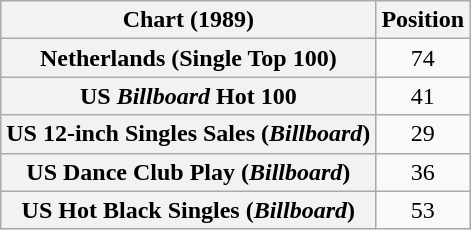<table class="wikitable sortable plainrowheaders" style="text-align:center">
<tr>
<th>Chart (1989)</th>
<th>Position</th>
</tr>
<tr>
<th scope="row">Netherlands (Single Top 100)</th>
<td>74</td>
</tr>
<tr>
<th scope="row">US <em>Billboard</em> Hot 100</th>
<td>41</td>
</tr>
<tr>
<th scope="row">US 12-inch Singles Sales (<em>Billboard</em>)</th>
<td>29</td>
</tr>
<tr>
<th scope="row">US Dance Club Play (<em>Billboard</em>)</th>
<td>36</td>
</tr>
<tr>
<th scope="row">US Hot Black Singles (<em>Billboard</em>)</th>
<td>53</td>
</tr>
</table>
